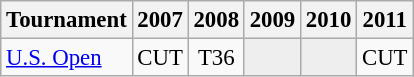<table class="wikitable" style="font-size:95%;">
<tr>
<th>Tournament</th>
<th>2007</th>
<th>2008</th>
<th>2009</th>
<th>2010</th>
<th>2011</th>
</tr>
<tr>
<td><a href='#'>U.S. Open</a></td>
<td align="center">CUT</td>
<td align="center">T36</td>
<td style="background:#eeeeee;"></td>
<td style="background:#eeeeee;"></td>
<td align="center">CUT</td>
</tr>
</table>
